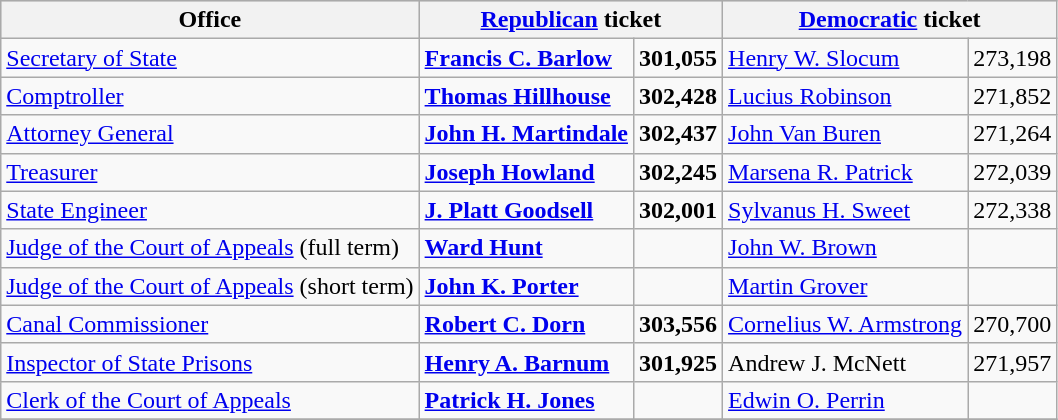<table class=wikitable>
<tr bgcolor=lightgrey>
<th>Office</th>
<th colspan="2" ><a href='#'>Republican</a> ticket</th>
<th colspan="2" ><a href='#'>Democratic</a> ticket</th>
</tr>
<tr>
<td><a href='#'>Secretary of State</a></td>
<td><strong><a href='#'>Francis C. Barlow</a></strong></td>
<td align="right"><strong>301,055</strong></td>
<td><a href='#'>Henry W. Slocum</a></td>
<td align="right">273,198</td>
</tr>
<tr>
<td><a href='#'>Comptroller</a></td>
<td><strong><a href='#'>Thomas Hillhouse</a></strong></td>
<td align="right"><strong>302,428</strong></td>
<td><a href='#'>Lucius Robinson</a></td>
<td align="right">271,852</td>
</tr>
<tr>
<td><a href='#'>Attorney General</a></td>
<td><strong><a href='#'>John H. Martindale</a></strong></td>
<td align="right"><strong>302,437</strong></td>
<td><a href='#'>John Van Buren</a></td>
<td align="right">271,264</td>
</tr>
<tr>
<td><a href='#'>Treasurer</a></td>
<td><strong><a href='#'>Joseph Howland</a></strong></td>
<td align="right"><strong>302,245</strong></td>
<td><a href='#'>Marsena R. Patrick</a></td>
<td align="right">272,039</td>
</tr>
<tr>
<td><a href='#'>State Engineer</a></td>
<td><strong><a href='#'>J. Platt Goodsell</a></strong></td>
<td align="right"><strong>302,001</strong></td>
<td><a href='#'>Sylvanus H. Sweet</a></td>
<td align="right">272,338</td>
</tr>
<tr>
<td><a href='#'>Judge of the Court of Appeals</a> (full term)</td>
<td><strong><a href='#'>Ward Hunt</a></strong></td>
<td align="right"></td>
<td><a href='#'>John W. Brown</a></td>
<td align="right"></td>
</tr>
<tr>
<td><a href='#'>Judge of the Court of Appeals</a> (short term)</td>
<td><strong><a href='#'>John K. Porter</a></strong></td>
<td align="right"></td>
<td><a href='#'>Martin Grover</a></td>
<td align="right"></td>
</tr>
<tr>
<td><a href='#'>Canal Commissioner</a></td>
<td><strong><a href='#'>Robert C. Dorn</a></strong></td>
<td align="right"><strong>303,556</strong></td>
<td><a href='#'>Cornelius W. Armstrong</a></td>
<td align="right">270,700</td>
</tr>
<tr>
<td><a href='#'>Inspector of State Prisons</a></td>
<td><strong><a href='#'>Henry A. Barnum</a></strong></td>
<td align="right"><strong>301,925</strong></td>
<td>Andrew J. McNett</td>
<td align="right">271,957</td>
</tr>
<tr>
<td><a href='#'>Clerk of the Court of Appeals</a></td>
<td><strong><a href='#'>Patrick H. Jones</a></strong></td>
<td align="right"></td>
<td><a href='#'>Edwin O. Perrin</a></td>
<td align="right"></td>
</tr>
<tr>
</tr>
</table>
